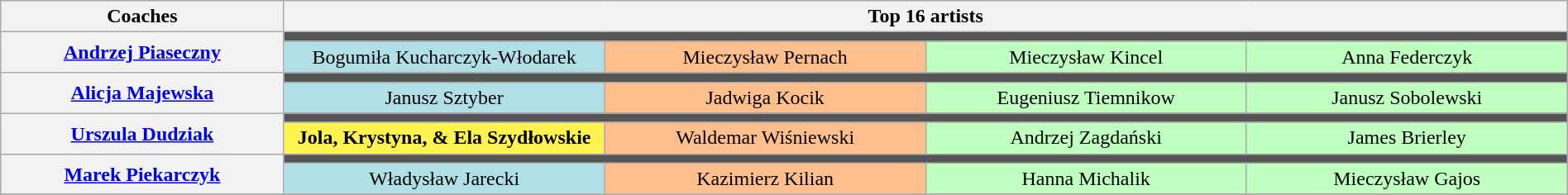<table class="wikitable" style="text-align:center; width:100%;">
<tr>
<th width="15%">Coaches</th>
<th width="85%" colspan="5">Top 16 artists</th>
</tr>
<tr>
<th rowspan="2"><a href='#'>Andrzej Piaseczny</a></th>
<td colspan="5" style="background:#555555;"></td>
</tr>
<tr>
<td width="17%" style="background:#B0E0E6;">Bogumiła Kucharczyk-Włodarek</td>
<td width="17%" style="background:#ffbf8c;">Mieczysław Pernach</td>
<td width="17%" style="background:#BFFFC0;">Mieczysław Kincel</td>
<td width="17%" style="background:#BFFFC0;">Anna Federczyk</td>
</tr>
<tr>
<th rowspan="2"><a href='#'>Alicja Majewska</a></th>
<td colspan="5" style="background:#555555;"></td>
</tr>
<tr>
<td width="17%" style="background:#B0E0E6;">Janusz Sztyber</td>
<td width="17%" style="background:#ffbf8c;">Jadwiga Kocik</td>
<td width="17%" style="background:#BFFFC0;">Eugeniusz Tiemnikow</td>
<td width="17%" style="background:#BFFFC0;">Janusz Sobolewski</td>
</tr>
<tr>
<th rowspan="2"><a href='#'>Urszula Dudziak</a></th>
<td colspan="5" style="background:#555555;"></td>
</tr>
<tr>
<td width="17%" style="background:#FFF44F;"><strong>Jola, Krystyna, & Ela Szydłowskie</strong></td>
<td width="17%" style="background:#ffbf8c;">Waldemar Wiśniewski</td>
<td width="17%" style="background:#BFFFC0;">Andrzej Zagdański</td>
<td width="17%" style="background:#BFFFC0;">James Brierley</td>
</tr>
<tr>
<th rowspan="2"><a href='#'>Marek Piekarczyk</a></th>
<td colspan="5" style="background:#555555;"></td>
</tr>
<tr>
<td width="17%" style="background:#B0E0E6;">Władysław Jarecki</td>
<td width="17%" style="background:#ffbf8c;">Kazimierz Kilian</td>
<td width="17%" style="background:#BFFFC0;">Hanna Michalik</td>
<td width="17%" style="background:#BFFFC0;">Mieczysław Gajos</td>
</tr>
<tr>
</tr>
</table>
